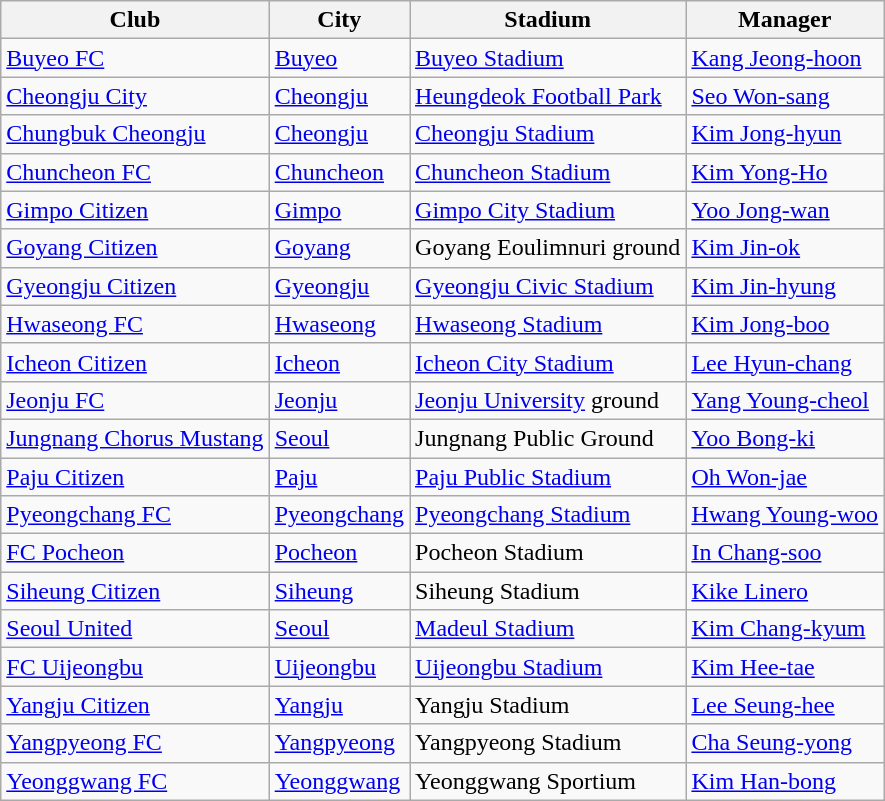<table class="wikitable sortable" style="text-align: left;">
<tr>
<th>Club</th>
<th>City</th>
<th>Stadium</th>
<th>Manager</th>
</tr>
<tr>
<td><a href='#'>Buyeo FC</a></td>
<td><a href='#'>Buyeo</a></td>
<td><a href='#'>Buyeo Stadium</a></td>
<td> <a href='#'>Kang Jeong-hoon</a></td>
</tr>
<tr>
<td><a href='#'>Cheongju City</a></td>
<td><a href='#'>Cheongju</a></td>
<td><a href='#'>Heungdeok Football Park</a></td>
<td> <a href='#'>Seo Won-sang</a></td>
</tr>
<tr>
<td><a href='#'>Chungbuk Cheongju</a></td>
<td><a href='#'>Cheongju</a></td>
<td><a href='#'>Cheongju Stadium</a></td>
<td> <a href='#'>Kim Jong-hyun</a></td>
</tr>
<tr>
<td><a href='#'>Chuncheon FC</a></td>
<td><a href='#'>Chuncheon</a></td>
<td><a href='#'>Chuncheon Stadium</a></td>
<td> <a href='#'>Kim Yong-Ho</a></td>
</tr>
<tr>
<td><a href='#'>Gimpo Citizen</a></td>
<td><a href='#'>Gimpo</a></td>
<td><a href='#'>Gimpo City Stadium</a></td>
<td> <a href='#'>Yoo Jong-wan</a></td>
</tr>
<tr>
<td><a href='#'>Goyang Citizen</a></td>
<td><a href='#'>Goyang</a></td>
<td>Goyang Eoulimnuri ground</td>
<td> <a href='#'>Kim Jin-ok</a></td>
</tr>
<tr>
<td><a href='#'>Gyeongju Citizen</a></td>
<td><a href='#'>Gyeongju</a></td>
<td><a href='#'>Gyeongju Civic Stadium</a></td>
<td> <a href='#'>Kim Jin-hyung</a></td>
</tr>
<tr>
<td><a href='#'>Hwaseong FC</a></td>
<td><a href='#'>Hwaseong</a></td>
<td><a href='#'>Hwaseong Stadium</a></td>
<td> <a href='#'>Kim Jong-boo</a></td>
</tr>
<tr>
<td><a href='#'>Icheon Citizen</a></td>
<td><a href='#'>Icheon</a></td>
<td><a href='#'>Icheon City Stadium</a></td>
<td> <a href='#'>Lee Hyun-chang</a></td>
</tr>
<tr>
<td><a href='#'>Jeonju FC</a></td>
<td><a href='#'>Jeonju</a></td>
<td><a href='#'>Jeonju University</a> ground</td>
<td> <a href='#'>Yang Young-cheol</a></td>
</tr>
<tr>
<td><a href='#'>Jungnang Chorus Mustang</a></td>
<td><a href='#'>Seoul</a></td>
<td>Jungnang Public Ground</td>
<td> <a href='#'>Yoo Bong-ki</a></td>
</tr>
<tr>
<td><a href='#'>Paju Citizen</a></td>
<td><a href='#'>Paju</a></td>
<td><a href='#'>Paju Public Stadium</a></td>
<td> <a href='#'>Oh Won-jae</a></td>
</tr>
<tr>
<td><a href='#'>Pyeongchang FC</a></td>
<td><a href='#'>Pyeongchang</a></td>
<td><a href='#'>Pyeongchang Stadium</a></td>
<td> <a href='#'>Hwang Young-woo</a></td>
</tr>
<tr>
<td><a href='#'>FC Pocheon</a></td>
<td><a href='#'>Pocheon</a></td>
<td>Pocheon Stadium</td>
<td> <a href='#'>In Chang-soo</a></td>
</tr>
<tr>
<td><a href='#'>Siheung Citizen</a></td>
<td><a href='#'>Siheung</a></td>
<td>Siheung Stadium</td>
<td> <a href='#'>Kike Linero</a></td>
</tr>
<tr>
<td><a href='#'>Seoul United</a></td>
<td><a href='#'>Seoul</a></td>
<td><a href='#'>Madeul Stadium</a></td>
<td> <a href='#'>Kim Chang-kyum</a></td>
</tr>
<tr>
<td><a href='#'>FC Uijeongbu</a></td>
<td><a href='#'>Uijeongbu</a></td>
<td><a href='#'>Uijeongbu Stadium</a></td>
<td> <a href='#'>Kim Hee-tae</a></td>
</tr>
<tr>
<td><a href='#'>Yangju Citizen</a></td>
<td><a href='#'>Yangju</a></td>
<td>Yangju Stadium</td>
<td> <a href='#'>Lee Seung-hee</a></td>
</tr>
<tr>
<td><a href='#'>Yangpyeong FC</a></td>
<td><a href='#'>Yangpyeong</a></td>
<td>Yangpyeong Stadium</td>
<td> <a href='#'>Cha Seung-yong</a></td>
</tr>
<tr>
<td><a href='#'>Yeonggwang FC</a></td>
<td><a href='#'>Yeonggwang</a></td>
<td>Yeonggwang Sportium</td>
<td> <a href='#'>Kim Han-bong</a></td>
</tr>
</table>
